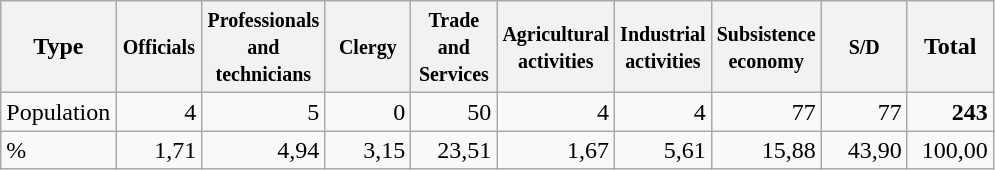<table class="wikitable">
<tr>
<th width="50">Type</th>
<th width="50"><small>Officials</small></th>
<th width="50"><small>Professionals and technicians</small></th>
<th width="50"><small>Clergy</small></th>
<th width="50"><small>Trade and Services</small></th>
<th width="50"><small>Agricultural activities</small></th>
<th width="50"><small>Industrial activities</small></th>
<th width="50"><small>Subsistence economy</small></th>
<th width="50"><small>S/D</small></th>
<th width="50"><strong>Total</strong></th>
</tr>
<tr>
<td>Population</td>
<td align=right>4</td>
<td align=right>5</td>
<td align=right>0</td>
<td align=right>50</td>
<td align=right>4</td>
<td align=right>4</td>
<td align=right>77</td>
<td align=right>77</td>
<td align=right><strong>243</strong></td>
</tr>
<tr>
<td>%</td>
<td align=right>1,71</td>
<td align=right>4,94</td>
<td align=right>3,15</td>
<td align=right>23,51</td>
<td align=right>1,67</td>
<td align=right>5,61</td>
<td align=right>15,88</td>
<td align=right>43,90</td>
<td align=right>100,00</td>
</tr>
</table>
